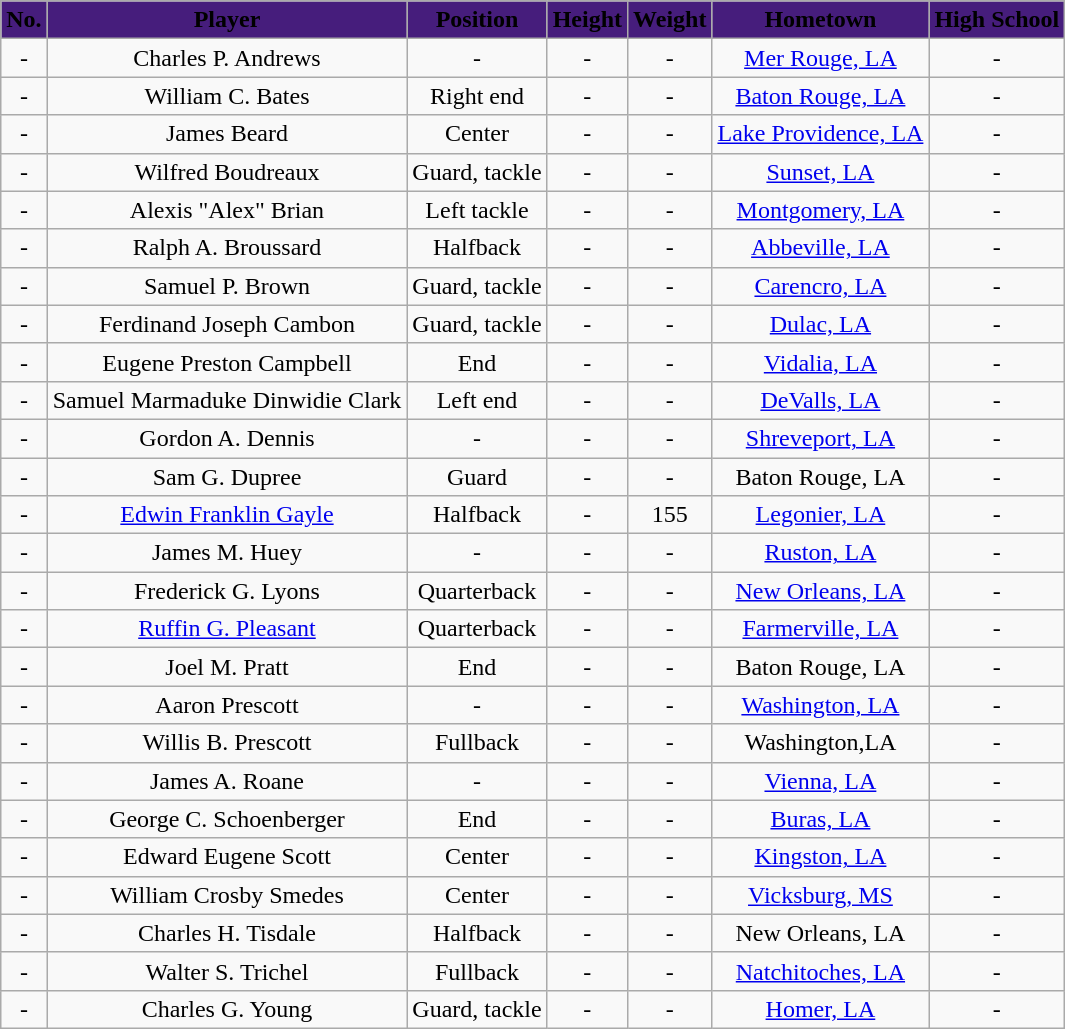<table class="wikitable">
<tr style="text-align:center;">
<th style="background:#461d7c;" align="center"><span>No.</span></th>
<th style="background:#461d7c;" align="center"><span>Player</span></th>
<th style="background:#461d7c;" align="center"><span>Position</span></th>
<th style="background:#461d7c;" align="center"><span>Height</span></th>
<th style="background:#461d7c;" align="center"><span>Weight</span></th>
<th style="background:#461d7c;" align="center"><span>Hometown</span></th>
<th style="background:#461d7c;" align="center"><span>High School</span></th>
</tr>
<tr style="text-align:center;">
<td>-</td>
<td>Charles P. Andrews</td>
<td>-</td>
<td>-</td>
<td>-</td>
<td><a href='#'>Mer Rouge, LA</a></td>
<td>-</td>
</tr>
<tr style="text-align:center;">
<td>-</td>
<td>William C. Bates</td>
<td>Right end</td>
<td>-</td>
<td>-</td>
<td><a href='#'>Baton Rouge, LA</a></td>
<td>-</td>
</tr>
<tr style="text-align:center;">
<td>-</td>
<td>James Beard</td>
<td>Center</td>
<td>-</td>
<td>-</td>
<td><a href='#'>Lake Providence, LA</a></td>
<td>-</td>
</tr>
<tr style="text-align:center;">
<td>-</td>
<td>Wilfred Boudreaux</td>
<td>Guard, tackle</td>
<td>-</td>
<td>-</td>
<td><a href='#'>Sunset, LA</a></td>
<td>-</td>
</tr>
<tr style="text-align:center;">
<td>-</td>
<td>Alexis "Alex" Brian</td>
<td>Left tackle</td>
<td>-</td>
<td>-</td>
<td><a href='#'>Montgomery, LA</a></td>
<td>-</td>
</tr>
<tr style="text-align:center;">
<td>-</td>
<td>Ralph A. Broussard</td>
<td>Halfback</td>
<td>-</td>
<td>-</td>
<td><a href='#'>Abbeville, LA</a></td>
<td>-</td>
</tr>
<tr style="text-align:center;">
<td>-</td>
<td>Samuel P. Brown</td>
<td>Guard, tackle</td>
<td>-</td>
<td>-</td>
<td><a href='#'>Carencro, LA</a></td>
<td>-</td>
</tr>
<tr style="text-align:center;">
<td>-</td>
<td>Ferdinand Joseph Cambon</td>
<td>Guard, tackle</td>
<td>-</td>
<td>-</td>
<td><a href='#'>Dulac, LA</a></td>
<td>-</td>
</tr>
<tr style="text-align:center;">
<td>-</td>
<td>Eugene Preston Campbell</td>
<td>End</td>
<td>-</td>
<td>-</td>
<td><a href='#'>Vidalia, LA</a></td>
<td>-</td>
</tr>
<tr style="text-align:center;">
<td>-</td>
<td>Samuel Marmaduke Dinwidie Clark</td>
<td>Left end</td>
<td>-</td>
<td>-</td>
<td><a href='#'>DeValls, LA</a></td>
<td>-</td>
</tr>
<tr style="text-align:center;">
<td>-</td>
<td>Gordon A. Dennis</td>
<td>-</td>
<td>-</td>
<td>-</td>
<td><a href='#'>Shreveport, LA</a></td>
<td>-</td>
</tr>
<tr style="text-align:center;">
<td>-</td>
<td>Sam G. Dupree</td>
<td>Guard</td>
<td>-</td>
<td>-</td>
<td>Baton Rouge, LA</td>
<td>-</td>
</tr>
<tr style="text-align:center;">
<td>-</td>
<td><a href='#'>Edwin Franklin Gayle</a></td>
<td>Halfback</td>
<td>-</td>
<td>155</td>
<td><a href='#'>Legonier, LA</a></td>
<td>-</td>
</tr>
<tr style="text-align:center;">
<td>-</td>
<td>James M. Huey</td>
<td>-</td>
<td>-</td>
<td>-</td>
<td><a href='#'>Ruston, LA</a></td>
<td>-</td>
</tr>
<tr style="text-align:center;">
<td>-</td>
<td>Frederick G. Lyons</td>
<td>Quarterback</td>
<td>-</td>
<td>-</td>
<td><a href='#'>New Orleans, LA</a></td>
<td>-</td>
</tr>
<tr style="text-align:center;">
<td>-</td>
<td><a href='#'>Ruffin G. Pleasant</a></td>
<td>Quarterback</td>
<td>-</td>
<td>-</td>
<td><a href='#'>Farmerville, LA</a></td>
<td>-</td>
</tr>
<tr style="text-align:center;">
<td>-</td>
<td>Joel M. Pratt</td>
<td>End</td>
<td>-</td>
<td>-</td>
<td>Baton Rouge, LA</td>
<td>-</td>
</tr>
<tr style="text-align:center;">
<td>-</td>
<td>Aaron Prescott</td>
<td>-</td>
<td>-</td>
<td>-</td>
<td><a href='#'>Washington, LA</a></td>
<td>-</td>
</tr>
<tr style="text-align:center;">
<td>-</td>
<td>Willis B. Prescott</td>
<td>Fullback</td>
<td>-</td>
<td>-</td>
<td>Washington,LA</td>
<td>-</td>
</tr>
<tr style="text-align:center;">
<td>-</td>
<td>James A. Roane</td>
<td>-</td>
<td>-</td>
<td>-</td>
<td><a href='#'>Vienna, LA</a></td>
<td>-</td>
</tr>
<tr style="text-align:center;">
<td>-</td>
<td>George C. Schoenberger</td>
<td>End</td>
<td>-</td>
<td>-</td>
<td><a href='#'>Buras, LA</a></td>
<td>-</td>
</tr>
<tr style="text-align:center;">
<td>-</td>
<td>Edward Eugene Scott</td>
<td>Center</td>
<td>-</td>
<td>-</td>
<td><a href='#'>Kingston, LA</a></td>
<td>-</td>
</tr>
<tr style="text-align:center;">
<td>-</td>
<td>William Crosby Smedes</td>
<td>Center</td>
<td>-</td>
<td>-</td>
<td><a href='#'>Vicksburg, MS</a></td>
<td>-</td>
</tr>
<tr style="text-align:center;">
<td>-</td>
<td>Charles H. Tisdale</td>
<td>Halfback</td>
<td>-</td>
<td>-</td>
<td>New Orleans, LA</td>
<td>-</td>
</tr>
<tr style="text-align:center;">
<td>-</td>
<td>Walter S. Trichel</td>
<td>Fullback</td>
<td>-</td>
<td>-</td>
<td><a href='#'>Natchitoches, LA</a></td>
<td>-</td>
</tr>
<tr style="text-align:center;">
<td>-</td>
<td>Charles G. Young</td>
<td>Guard, tackle</td>
<td>-</td>
<td>-</td>
<td><a href='#'>Homer, LA</a></td>
<td>-</td>
</tr>
</table>
